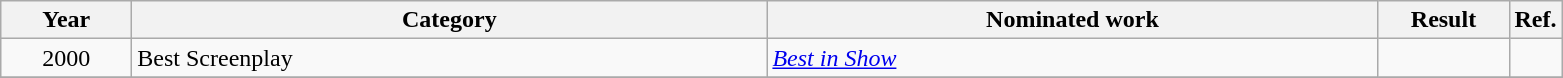<table class=wikitable>
<tr>
<th scope="col" style="width:5em;">Year</th>
<th scope="col" style="width:26em;">Category</th>
<th scope="col" style="width:25em;">Nominated work</th>
<th scope="col" style="width:5em;">Result</th>
<th>Ref.</th>
</tr>
<tr>
<td style="text-align:center;">2000</td>
<td>Best Screenplay</td>
<td><em><a href='#'>Best in Show</a></em></td>
<td></td>
<td></td>
</tr>
<tr>
</tr>
</table>
